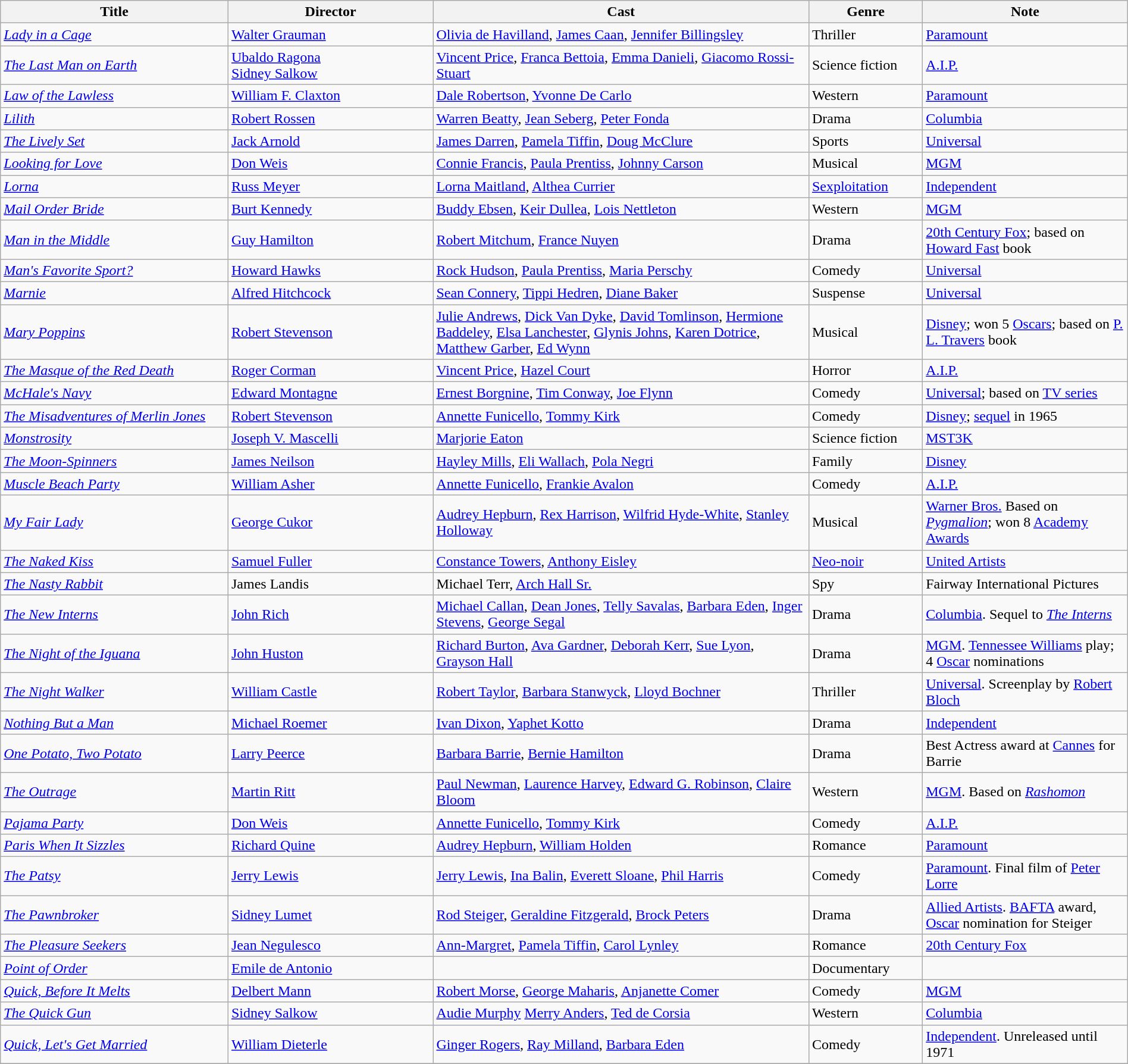<table class="wikitable" style="width:100%;">
<tr>
<th style="width:20%;">Title</th>
<th style="width:18%;">Director</th>
<th style="width:33%;">Cast</th>
<th style="width:10%;">Genre</th>
<th style="width:18%;">Note</th>
</tr>
<tr>
<td><em><a href='#'>Lady in a Cage</a></em></td>
<td><a href='#'>Walter Grauman</a></td>
<td><a href='#'>Olivia de Havilland</a>, <a href='#'>James Caan</a>, <a href='#'>Jennifer Billingsley</a></td>
<td>Thriller</td>
<td><a href='#'>Paramount</a></td>
</tr>
<tr>
<td><em><a href='#'>The Last Man on Earth</a></em></td>
<td><a href='#'>Ubaldo Ragona</a><br><a href='#'>Sidney Salkow</a></td>
<td><a href='#'>Vincent Price</a>, <a href='#'>Franca Bettoia</a>, <a href='#'>Emma Danieli</a>, <a href='#'>Giacomo Rossi-Stuart</a></td>
<td>Science fiction</td>
<td><a href='#'>A.I.P.</a></td>
</tr>
<tr>
<td><em><a href='#'>Law of the Lawless</a></em></td>
<td><a href='#'>William F. Claxton</a></td>
<td><a href='#'>Dale Robertson</a>, <a href='#'>Yvonne De Carlo</a></td>
<td>Western</td>
<td><a href='#'>Paramount</a></td>
</tr>
<tr>
<td><em><a href='#'>Lilith</a></em></td>
<td><a href='#'>Robert Rossen</a></td>
<td><a href='#'>Warren Beatty</a>, <a href='#'>Jean Seberg</a>, <a href='#'>Peter Fonda</a></td>
<td>Drama</td>
<td><a href='#'>Columbia</a></td>
</tr>
<tr>
<td><em><a href='#'>The Lively Set</a></em></td>
<td><a href='#'>Jack Arnold</a></td>
<td><a href='#'>James Darren</a>, <a href='#'>Pamela Tiffin</a>, <a href='#'>Doug McClure</a></td>
<td>Sports</td>
<td><a href='#'>Universal</a></td>
</tr>
<tr>
<td><em><a href='#'>Looking for Love</a></em></td>
<td><a href='#'>Don Weis</a></td>
<td><a href='#'>Connie Francis</a>, <a href='#'>Paula Prentiss</a>, <a href='#'>Johnny Carson</a></td>
<td>Musical</td>
<td><a href='#'>MGM</a></td>
</tr>
<tr>
<td><em><a href='#'>Lorna</a></em></td>
<td><a href='#'>Russ Meyer</a></td>
<td><a href='#'>Lorna Maitland</a>, <a href='#'>Althea Currier</a></td>
<td><a href='#'>Sexploitation</a></td>
<td><a href='#'>Independent</a></td>
</tr>
<tr>
<td><em><a href='#'>Mail Order Bride</a></em></td>
<td><a href='#'>Burt Kennedy</a></td>
<td><a href='#'>Buddy Ebsen</a>, <a href='#'>Keir Dullea</a>, <a href='#'>Lois Nettleton</a></td>
<td>Western</td>
<td><a href='#'>MGM</a></td>
</tr>
<tr>
<td><em><a href='#'>Man in the Middle</a></em></td>
<td><a href='#'>Guy Hamilton</a></td>
<td><a href='#'>Robert Mitchum</a>, <a href='#'>France Nuyen</a></td>
<td>Drama</td>
<td><a href='#'>20th Century Fox</a>; based on <a href='#'>Howard Fast</a> book</td>
</tr>
<tr>
<td><em><a href='#'>Man's Favorite Sport?</a></em></td>
<td><a href='#'>Howard Hawks</a></td>
<td><a href='#'>Rock Hudson</a>, <a href='#'>Paula Prentiss</a>, <a href='#'>Maria Perschy</a></td>
<td>Comedy</td>
<td><a href='#'>Universal</a></td>
</tr>
<tr>
<td><em><a href='#'>Marnie</a></em></td>
<td><a href='#'>Alfred Hitchcock</a></td>
<td><a href='#'>Sean Connery</a>, <a href='#'>Tippi Hedren</a>, <a href='#'>Diane Baker</a></td>
<td>Suspense</td>
<td><a href='#'>Universal</a></td>
</tr>
<tr>
<td><em><a href='#'>Mary Poppins</a></em></td>
<td><a href='#'>Robert Stevenson</a></td>
<td><a href='#'>Julie Andrews</a>, <a href='#'>Dick Van Dyke</a>, <a href='#'>David Tomlinson</a>, <a href='#'>Hermione Baddeley</a>, <a href='#'>Elsa Lanchester</a>, <a href='#'>Glynis Johns</a>, <a href='#'>Karen Dotrice</a>, <a href='#'>Matthew Garber</a>, <a href='#'>Ed Wynn</a></td>
<td>Musical</td>
<td><a href='#'>Disney</a>; won 5 <a href='#'>Oscars</a>; based on <a href='#'>P. L. Travers</a> book</td>
</tr>
<tr>
<td><em><a href='#'>The Masque of the Red Death</a></em></td>
<td><a href='#'>Roger Corman</a></td>
<td><a href='#'>Vincent Price</a>, <a href='#'>Hazel Court</a></td>
<td>Horror</td>
<td><a href='#'>A.I.P.</a></td>
</tr>
<tr>
<td><em><a href='#'>McHale's Navy</a></em></td>
<td><a href='#'>Edward Montagne</a></td>
<td><a href='#'>Ernest Borgnine</a>, <a href='#'>Tim Conway</a>, <a href='#'>Joe Flynn</a></td>
<td>Comedy</td>
<td><a href='#'>Universal</a>; based on <a href='#'>TV series</a></td>
</tr>
<tr>
<td><em><a href='#'>The Misadventures of Merlin Jones</a></em></td>
<td><a href='#'>Robert Stevenson</a></td>
<td><a href='#'>Annette Funicello</a>, <a href='#'>Tommy Kirk</a></td>
<td>Comedy</td>
<td><a href='#'>Disney</a>; <a href='#'>sequel</a> in 1965</td>
</tr>
<tr>
<td><em><a href='#'>Monstrosity</a></em></td>
<td><a href='#'>Joseph V. Mascelli</a></td>
<td><a href='#'>Marjorie Eaton</a></td>
<td>Science fiction</td>
<td><a href='#'>MST3K</a></td>
</tr>
<tr>
<td><em><a href='#'>The Moon-Spinners</a></em></td>
<td><a href='#'>James Neilson</a></td>
<td><a href='#'>Hayley Mills</a>, <a href='#'>Eli Wallach</a>, <a href='#'>Pola Negri</a></td>
<td>Family</td>
<td><a href='#'>Disney</a></td>
</tr>
<tr>
<td><em><a href='#'>Muscle Beach Party</a></em></td>
<td><a href='#'>William Asher</a></td>
<td><a href='#'>Annette Funicello</a>, <a href='#'>Frankie Avalon</a></td>
<td>Comedy</td>
<td><a href='#'>A.I.P.</a></td>
</tr>
<tr>
<td><em><a href='#'>My Fair Lady</a></em></td>
<td><a href='#'>George Cukor</a></td>
<td><a href='#'>Audrey Hepburn</a>, <a href='#'>Rex Harrison</a>, <a href='#'>Wilfrid Hyde-White</a>, <a href='#'>Stanley Holloway</a></td>
<td>Musical</td>
<td><a href='#'>Warner Bros.</a> Based on <em><a href='#'>Pygmalion</a></em>; won 8 <a href='#'>Academy Awards</a></td>
</tr>
<tr>
<td><em><a href='#'>The Naked Kiss</a></em></td>
<td><a href='#'>Samuel Fuller</a></td>
<td><a href='#'>Constance Towers</a>, <a href='#'>Anthony Eisley</a></td>
<td><a href='#'>Neo-noir</a></td>
<td><a href='#'>United Artists</a></td>
</tr>
<tr>
<td><em><a href='#'>The Nasty Rabbit</a></em></td>
<td>James Landis</td>
<td>Michael Terr, <a href='#'>Arch Hall Sr.</a></td>
<td>Spy</td>
<td>Fairway International Pictures</td>
</tr>
<tr>
<td><em><a href='#'>The New Interns</a></em></td>
<td><a href='#'>John Rich</a></td>
<td><a href='#'>Michael Callan</a>, <a href='#'>Dean Jones</a>, <a href='#'>Telly Savalas</a>, <a href='#'>Barbara Eden</a>, <a href='#'>Inger Stevens</a>, <a href='#'>George Segal</a></td>
<td>Drama</td>
<td><a href='#'>Columbia</a>. Sequel to <em><a href='#'>The Interns</a></em></td>
</tr>
<tr>
<td><em><a href='#'>The Night of the Iguana</a></em></td>
<td><a href='#'>John Huston</a></td>
<td><a href='#'>Richard Burton</a>, <a href='#'>Ava Gardner</a>, <a href='#'>Deborah Kerr</a>, <a href='#'>Sue Lyon</a>, <a href='#'>Grayson Hall</a></td>
<td>Drama</td>
<td><a href='#'>MGM</a>. <a href='#'>Tennessee Williams</a> play; 4 <a href='#'>Oscar</a> nominations</td>
</tr>
<tr>
<td><em><a href='#'>The Night Walker</a></em></td>
<td><a href='#'>William Castle</a></td>
<td><a href='#'>Robert Taylor</a>, <a href='#'>Barbara Stanwyck</a>, <a href='#'>Lloyd Bochner</a></td>
<td>Thriller</td>
<td><a href='#'>Universal</a>. Screenplay by <a href='#'>Robert Bloch</a></td>
</tr>
<tr>
<td><em><a href='#'>Nothing But a Man</a></em></td>
<td><a href='#'>Michael Roemer</a></td>
<td><a href='#'>Ivan Dixon</a>, <a href='#'>Yaphet Kotto</a></td>
<td>Drama</td>
<td><a href='#'>Independent</a></td>
</tr>
<tr>
<td><em><a href='#'>One Potato, Two Potato</a></em></td>
<td><a href='#'>Larry Peerce</a></td>
<td><a href='#'>Barbara Barrie</a>, <a href='#'>Bernie Hamilton</a></td>
<td>Drama</td>
<td>Best Actress award at <a href='#'>Cannes</a> for Barrie</td>
</tr>
<tr>
<td><em><a href='#'>The Outrage</a></em></td>
<td><a href='#'>Martin Ritt</a></td>
<td><a href='#'>Paul Newman</a>, <a href='#'>Laurence Harvey</a>, <a href='#'>Edward G. Robinson</a>, <a href='#'>Claire Bloom</a></td>
<td>Western</td>
<td><a href='#'>MGM</a>. Based on <em><a href='#'>Rashomon</a></em></td>
</tr>
<tr>
<td><em><a href='#'>Pajama Party</a></em></td>
<td><a href='#'>Don Weis</a></td>
<td><a href='#'>Annette Funicello</a>, <a href='#'>Tommy Kirk</a></td>
<td>Comedy</td>
<td><a href='#'>A.I.P.</a></td>
</tr>
<tr>
<td><em><a href='#'>Paris When It Sizzles</a></em></td>
<td><a href='#'>Richard Quine</a></td>
<td><a href='#'>Audrey Hepburn</a>, <a href='#'>William Holden</a></td>
<td>Romance</td>
<td><a href='#'>Paramount</a></td>
</tr>
<tr>
<td><em><a href='#'>The Patsy</a></em></td>
<td><a href='#'>Jerry Lewis</a></td>
<td><a href='#'>Jerry Lewis</a>, <a href='#'>Ina Balin</a>, <a href='#'>Everett Sloane</a>, <a href='#'>Phil Harris</a></td>
<td>Comedy</td>
<td><a href='#'>Paramount</a>. Final film of <a href='#'>Peter Lorre</a></td>
</tr>
<tr>
<td><em><a href='#'>The Pawnbroker</a></em></td>
<td><a href='#'>Sidney Lumet</a></td>
<td><a href='#'>Rod Steiger</a>, <a href='#'>Geraldine Fitzgerald</a>, <a href='#'>Brock Peters</a></td>
<td>Drama</td>
<td><a href='#'>Allied Artists</a>. <a href='#'>BAFTA</a> award, <a href='#'>Oscar</a> nomination for Steiger</td>
</tr>
<tr>
<td><em><a href='#'>The Pleasure Seekers</a></em></td>
<td><a href='#'>Jean Negulesco</a></td>
<td><a href='#'>Ann-Margret</a>, <a href='#'>Pamela Tiffin</a>, <a href='#'>Carol Lynley</a></td>
<td>Romance</td>
<td><a href='#'>20th Century Fox</a></td>
</tr>
<tr>
<td><em><a href='#'>Point of Order</a></em></td>
<td><a href='#'>Emile de Antonio</a></td>
<td></td>
<td>Documentary</td>
<td></td>
</tr>
<tr>
<td><em><a href='#'>Quick, Before It Melts</a></em></td>
<td><a href='#'>Delbert Mann</a></td>
<td><a href='#'>Robert Morse</a>, <a href='#'>George Maharis</a>, <a href='#'>Anjanette Comer</a></td>
<td>Comedy</td>
<td><a href='#'>MGM</a></td>
</tr>
<tr>
<td><em><a href='#'>The Quick Gun</a></em></td>
<td><a href='#'>Sidney Salkow</a></td>
<td><a href='#'>Audie Murphy</a> <a href='#'>Merry Anders</a>, <a href='#'>Ted de Corsia</a></td>
<td>Western</td>
<td><a href='#'>Columbia</a></td>
</tr>
<tr>
<td><em><a href='#'>Quick, Let's Get Married</a></em></td>
<td><a href='#'>William Dieterle</a></td>
<td><a href='#'>Ginger Rogers</a>, <a href='#'>Ray Milland</a>, <a href='#'>Barbara Eden</a></td>
<td>Comedy</td>
<td><a href='#'>Independent</a>. Unreleased until 1971</td>
</tr>
<tr>
</tr>
<tr>
</tr>
</table>
